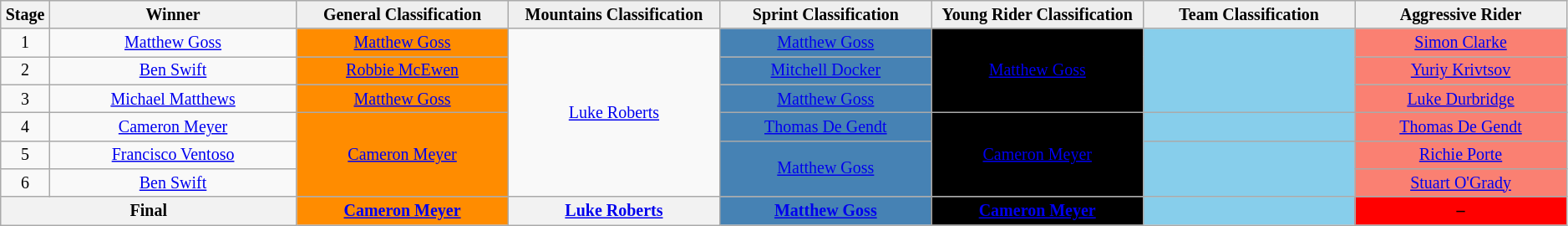<table class="wikitable" style="text-align: center; font-size:smaller;">
<tr style="background-color: #efefef;">
<th width="1%">Stage</th>
<th width="14%">Winner</th>
<th style="background:#EFEFEF;" width="12%">General Classification<br></th>
<th style="background:#EFEFEF;" width="12%">Mountains Classification<br></th>
<th style="background:#EFEFEF;" width="12%">Sprint Classification<br></th>
<th style="background:#EFEFEF"  width="12%">Young Rider Classification<br></th>
<th style="background:#EFEFEF;" width="12%">Team Classification<br></th>
<th style="background:#EFEFEF;" width="12%">Aggressive Rider<br></th>
</tr>
<tr>
<td>1</td>
<td><a href='#'>Matthew Goss</a></td>
<td style="background:#FF8C00;"><a href='#'>Matthew Goss</a></td>
<td style="background:offwhite;" rowspan=6><a href='#'>Luke Roberts</a></td>
<td style="background:#4682B4;"><a href='#'>Matthew Goss</a></td>
<td style="background:black; color: #FFFFFF;" rowspan=3><a href='#'>Matthew Goss</a></td>
<td style="background:#87CEEB;" rowspan=3></td>
<td style="background:salmon;"><a href='#'>Simon Clarke</a></td>
</tr>
<tr>
<td>2</td>
<td><a href='#'>Ben Swift</a></td>
<td style="background:#FF8C00;"><a href='#'>Robbie McEwen</a></td>
<td style="background:#4682B4;"><a href='#'>Mitchell Docker</a></td>
<td style="background:salmon;"><a href='#'>Yuriy Krivtsov</a></td>
</tr>
<tr>
<td>3</td>
<td><a href='#'>Michael Matthews</a></td>
<td style="background:#FF8C00;"><a href='#'>Matthew Goss</a></td>
<td style="background:#4682B4;"><a href='#'>Matthew Goss</a></td>
<td style="background:salmon;"><a href='#'>Luke Durbridge</a></td>
</tr>
<tr>
<td>4</td>
<td><a href='#'>Cameron Meyer</a></td>
<td style="background:#FF8C00;" rowspan=3><a href='#'>Cameron Meyer</a></td>
<td style="background:#4682B4;"><a href='#'>Thomas De Gendt</a></td>
<td style="background:black; color: #FFFFFF;" rowspan=3><a href='#'>Cameron Meyer</a></td>
<td style="background:#87CEEB;"></td>
<td style="background:salmon;"><a href='#'>Thomas De Gendt</a></td>
</tr>
<tr>
<td>5</td>
<td><a href='#'>Francisco Ventoso</a></td>
<td style="background:#4682B4;" rowspan=2><a href='#'>Matthew Goss</a></td>
<td style="background:#87CEEB;" rowspan=2></td>
<td style="background:salmon;"><a href='#'>Richie Porte</a></td>
</tr>
<tr>
<td>6</td>
<td><a href='#'>Ben Swift</a></td>
<td style="background:salmon;"><a href='#'>Stuart O'Grady</a></td>
</tr>
<tr>
<th colspan=2><strong>Final</strong></th>
<th style="background:#FF8C00;"><a href='#'>Cameron Meyer</a></th>
<th style="background:offwhite;"><a href='#'>Luke Roberts</a></th>
<th style="background:#4682B4;"><a href='#'>Matthew Goss</a></th>
<th style="background:black; color: #FFFFFF;"><a href='#'>Cameron Meyer</a></th>
<th style="background:#87CEEB;"></th>
<th style="background:red" align="center">–</th>
</tr>
</table>
